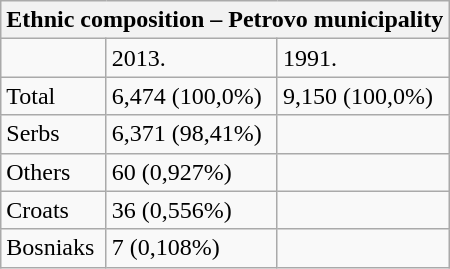<table class="wikitable">
<tr>
<th colspan="9">Ethnic composition – Petrovo municipality</th>
</tr>
<tr>
<td></td>
<td>2013.</td>
<td>1991.</td>
</tr>
<tr>
<td>Total</td>
<td>6,474 (100,0%)</td>
<td>9,150 (100,0%)</td>
</tr>
<tr>
<td>Serbs</td>
<td>6,371 (98,41%)</td>
<td></td>
</tr>
<tr>
<td>Others</td>
<td>60 (0,927%)</td>
<td></td>
</tr>
<tr>
<td>Croats</td>
<td>36 (0,556%)</td>
<td></td>
</tr>
<tr>
<td>Bosniaks</td>
<td>7 (0,108%)</td>
<td></td>
</tr>
</table>
